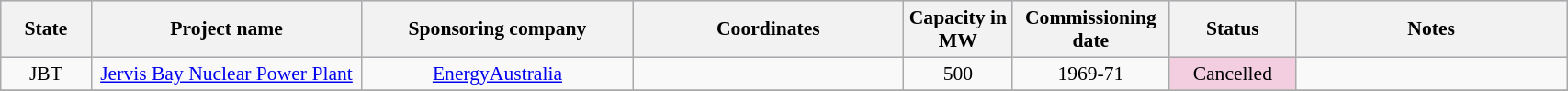<table class="wikitable sortable" style="text-align:center; font-size:90%; border-collapse:collapse;" width=90%>
<tr style="background:#C1D8FF;">
<th width=5%>State</th>
<th width=15%>Project name</th>
<th width=15%>Sponsoring company</th>
<th width=15%>Coordinates</th>
<th width=6%>Capacity in MW</th>
<th width=7%>Commissioning date</th>
<th width=7%>Status</th>
<th width=15%>Notes</th>
</tr>
<tr>
<td>JBT</td>
<td><a href='#'>Jervis Bay Nuclear Power Plant</a></td>
<td><a href='#'>EnergyAustralia</a></td>
<td></td>
<td>500</td>
<td>1969-71</td>
<td style="background:#F2CEE0;">Cancelled</td>
<td></td>
</tr>
<tr>
</tr>
</table>
